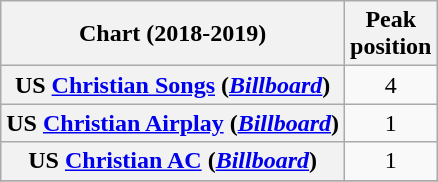<table class="wikitable sortable plainrowheaders" style="text-align:center">
<tr>
<th scope="col">Chart (2018-2019)</th>
<th scope="col">Peak<br> position</th>
</tr>
<tr>
<th scope="row">US <a href='#'>Christian Songs</a> (<a href='#'><em>Billboard</em></a>)</th>
<td>4</td>
</tr>
<tr>
<th scope="row">US <a href='#'>Christian Airplay</a> (<a href='#'><em>Billboard</em></a>)</th>
<td>1</td>
</tr>
<tr>
<th scope="row">US <a href='#'>Christian AC</a> (<em><a href='#'>Billboard</a></em>)</th>
<td>1</td>
</tr>
<tr>
</tr>
</table>
